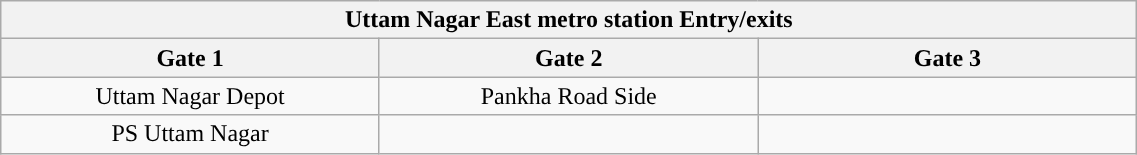<table class="wikitable" style="text-align: center;" width="60%">
<tr>
<th align="center" colspan="5" style="background:#"><span>Uttam Nagar East metro station Entry/exits</span></th>
</tr>
<tr>
<th style="width:30%;">Gate 1 </th>
<th style="width:30%;">Gate 2 </th>
<th style="width:30%;">Gate 3</th>
</tr>
<tr>
<td>Uttam Nagar Depot</td>
<td>Pankha Road Side</td>
<td></td>
</tr>
<tr>
<td>PS Uttam Nagar</td>
<td></td>
<td></td>
</tr>
</table>
